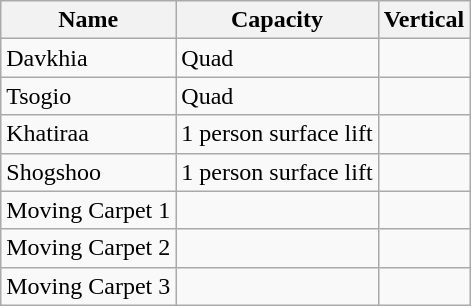<table class="wikitable">
<tr>
<th>Name</th>
<th>Capacity</th>
<th>Vertical</th>
</tr>
<tr>
<td>Davkhia</td>
<td>Quad</td>
<td></td>
</tr>
<tr>
<td>Tsogio</td>
<td>Quad</td>
<td></td>
</tr>
<tr>
<td>Khatiraa</td>
<td>1 person surface lift</td>
<td></td>
</tr>
<tr>
<td>Shogshoo</td>
<td>1 person surface lift</td>
<td></td>
</tr>
<tr>
<td>Moving Carpet 1</td>
<td></td>
<td></td>
</tr>
<tr>
<td>Moving Carpet 2</td>
<td></td>
<td></td>
</tr>
<tr>
<td>Moving Carpet 3</td>
<td></td>
<td></td>
</tr>
</table>
